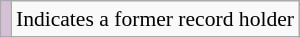<table class="wikitable" style="font-size:90%;">
<tr>
<td style="background-color:#D8BFD8"></td>
<td>Indicates a former record holder</td>
</tr>
</table>
